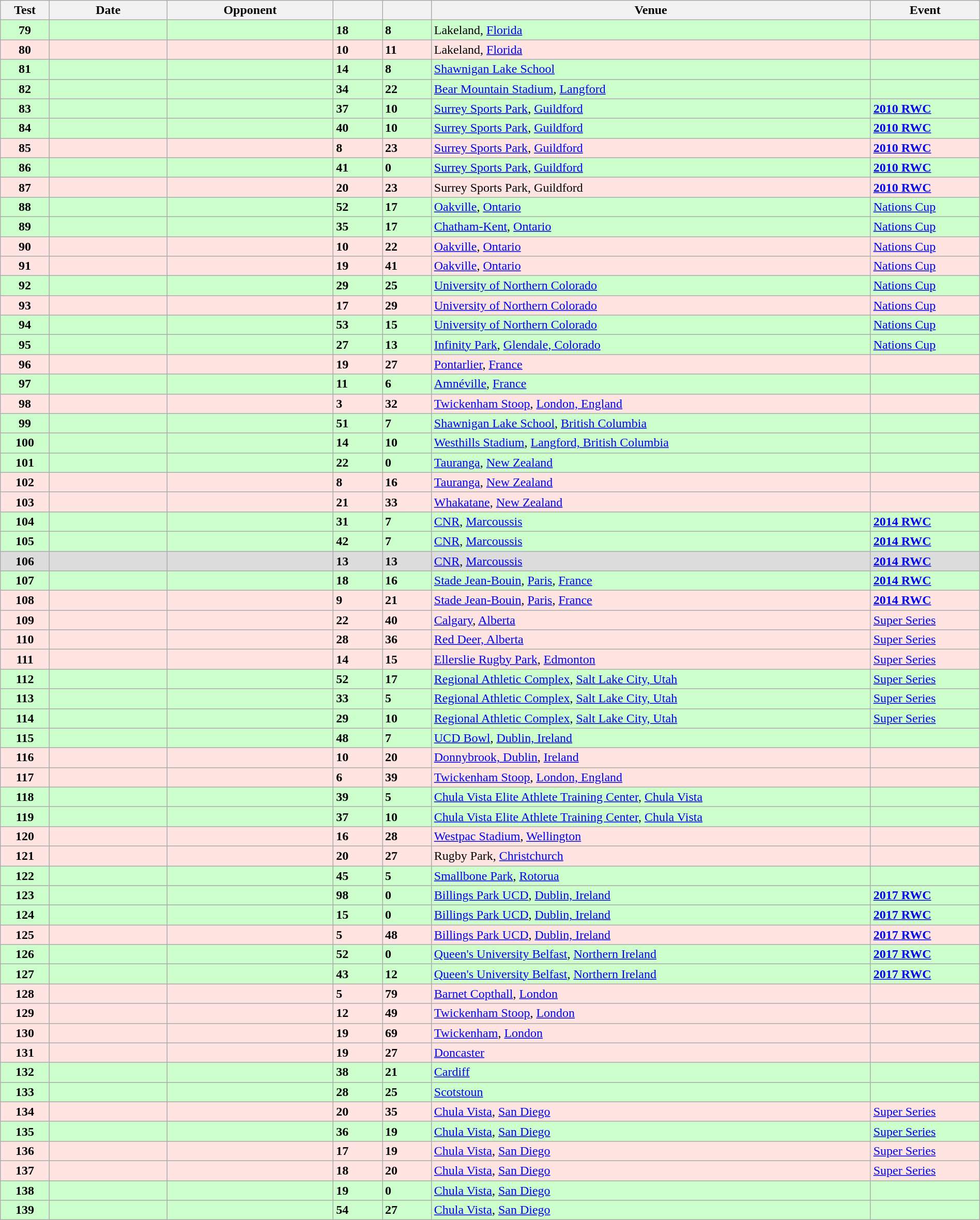<table class="wikitable sortable" style="width:100%">
<tr>
<th style="width:5%">Test</th>
<th style="width:12%">Date</th>
<th style="width:17%">Opponent</th>
<th style="width:5%"></th>
<th style="width:5%"></th>
<th>Venue</th>
<th>Event</th>
</tr>
<tr bgcolor=#ccffcc>
<td align="center"><strong>79</strong></td>
<td></td>
<td></td>
<td><strong>18</strong></td>
<td><strong>8</strong></td>
<td>Lakeland, <a href='#'>Florida</a></td>
<td></td>
</tr>
<tr bgcolor=FFE4E1>
<td align="center"><strong>80</strong></td>
<td></td>
<td></td>
<td><strong>10</strong></td>
<td><strong>11</strong></td>
<td>Lakeland, <a href='#'>Florida</a></td>
<td></td>
</tr>
<tr bgcolor=#ccffcc>
<td align="center"><strong>81</strong></td>
<td></td>
<td></td>
<td><strong>14</strong></td>
<td><strong>8</strong></td>
<td><a href='#'>Shawnigan Lake School</a></td>
<td></td>
</tr>
<tr bgcolor=#ccffcc>
<td align="center"><strong>82</strong></td>
<td></td>
<td></td>
<td><strong>34</strong></td>
<td><strong>22</strong></td>
<td><a href='#'>Bear Mountain Stadium</a>, <a href='#'>Langford</a></td>
<td></td>
</tr>
<tr bgcolor=#ccffcc>
<td align="center"><strong>83</strong></td>
<td></td>
<td></td>
<td><strong>37</strong></td>
<td><strong>10</strong></td>
<td><a href='#'>Surrey Sports Park</a>, <a href='#'>Guildford</a></td>
<td><a href='#'><strong>2010 RWC</strong></a></td>
</tr>
<tr bgcolor=#ccffcc>
<td align="center"><strong>84</strong></td>
<td></td>
<td></td>
<td><strong>40</strong></td>
<td><strong>10</strong></td>
<td><a href='#'>Surrey Sports Park</a>, <a href='#'>Guildford</a></td>
<td><a href='#'><strong>2010 RWC</strong></a></td>
</tr>
<tr bgcolor=FFE4E1>
<td align="center"><strong>85</strong></td>
<td></td>
<td></td>
<td><strong>8</strong></td>
<td><strong>23</strong></td>
<td><a href='#'>Surrey Sports Park</a>, <a href='#'>Guildford</a></td>
<td><a href='#'><strong>2010 RWC</strong></a></td>
</tr>
<tr bgcolor=#ccffcc>
<td align="center"><strong>86</strong></td>
<td></td>
<td></td>
<td><strong>41</strong></td>
<td><strong>0</strong></td>
<td><a href='#'>Surrey Sports Park</a>, <a href='#'>Guildford</a></td>
<td><a href='#'><strong>2010 RWC</strong></a></td>
</tr>
<tr bgcolor=FFE4E1>
<td align="center"><strong>87</strong></td>
<td></td>
<td></td>
<td><strong>20</strong></td>
<td><strong>23</strong></td>
<td>Surrey Sports Park, Guildford</td>
<td><a href='#'><strong>2010 RWC</strong></a></td>
</tr>
<tr bgcolor=#ccffcc>
<td align="center"><strong>88</strong></td>
<td></td>
<td></td>
<td><strong>52</strong></td>
<td><strong>17</strong></td>
<td><a href='#'>Oakville</a>, <a href='#'>Ontario</a></td>
<td><a href='#'>Nations Cup</a></td>
</tr>
<tr bgcolor=#ccffcc>
<td align="center"><strong>89</strong></td>
<td></td>
<td></td>
<td><strong>35</strong></td>
<td><strong>17</strong></td>
<td><a href='#'>Chatham-Kent</a>, <a href='#'>Ontario</a></td>
<td><a href='#'>Nations Cup</a></td>
</tr>
<tr bgcolor=FFE4E1>
<td align="center"><strong>90</strong></td>
<td></td>
<td></td>
<td><strong>10</strong></td>
<td><strong>22</strong></td>
<td><a href='#'>Oakville</a>, <a href='#'>Ontario</a></td>
<td><a href='#'>Nations Cup</a></td>
</tr>
<tr bgcolor=FFE4E1>
<td align="center"><strong>91</strong></td>
<td></td>
<td></td>
<td><strong>19</strong></td>
<td><strong>41</strong></td>
<td><a href='#'>Oakville</a>, <a href='#'>Ontario</a></td>
<td><a href='#'>Nations Cup</a></td>
</tr>
<tr bgcolor=#ccffcc>
<td align="center"><strong>92</strong></td>
<td></td>
<td></td>
<td><strong>29</strong></td>
<td><strong>25</strong></td>
<td><a href='#'>University of Northern Colorado</a></td>
<td><a href='#'>Nations Cup</a></td>
</tr>
<tr bgcolor=FFE4E1>
<td align="center"><strong>93</strong></td>
<td></td>
<td></td>
<td><strong>17</strong></td>
<td><strong>29</strong></td>
<td><a href='#'>University of Northern Colorado</a></td>
<td><a href='#'>Nations Cup</a></td>
</tr>
<tr bgcolor=#ccffcc>
<td align="center"><strong>94</strong></td>
<td></td>
<td></td>
<td><strong>53</strong></td>
<td><strong>15</strong></td>
<td><a href='#'>University of Northern Colorado</a></td>
<td><a href='#'>Nations Cup</a></td>
</tr>
<tr bgcolor=#ccffcc>
<td align="center"><strong>95</strong></td>
<td></td>
<td></td>
<td><strong>27</strong></td>
<td><strong>13</strong></td>
<td><a href='#'>Infinity Park</a>, <a href='#'>Glendale, Colorado</a></td>
<td><a href='#'>Nations Cup</a></td>
</tr>
<tr bgcolor=FFE4E1>
<td align="center"><strong>96</strong></td>
<td></td>
<td></td>
<td><strong>19</strong></td>
<td><strong>27</strong></td>
<td><a href='#'>Pontarlier</a>, <a href='#'>France</a></td>
<td></td>
</tr>
<tr bgcolor=#ccffcc>
<td align="center"><strong>97</strong></td>
<td></td>
<td></td>
<td><strong>11</strong></td>
<td><strong>6</strong></td>
<td><a href='#'>Amnéville</a>, <a href='#'>France</a></td>
<td></td>
</tr>
<tr bgcolor=FFE4E1>
<td align="center"><strong>98</strong></td>
<td></td>
<td></td>
<td><strong>3</strong></td>
<td><strong>32</strong></td>
<td><a href='#'>Twickenham Stoop</a>, <a href='#'>London, England</a></td>
<td></td>
</tr>
<tr bgcolor=#ccffcc>
<td align="center"><strong>99</strong></td>
<td></td>
<td></td>
<td><strong>51</strong></td>
<td><strong>7</strong></td>
<td><a href='#'>Shawnigan Lake School</a>, <a href='#'>British Columbia</a></td>
<td></td>
</tr>
<tr bgcolor=#ccffcc>
<td align="center"><strong>100</strong></td>
<td></td>
<td></td>
<td><strong>14</strong></td>
<td><strong>10</strong></td>
<td><a href='#'>Westhills Stadium</a>, <a href='#'>Langford, British Columbia</a></td>
<td></td>
</tr>
<tr bgcolor=#ccffcc>
<td align="center"><strong>101</strong></td>
<td></td>
<td></td>
<td><strong>22</strong></td>
<td><strong>0</strong></td>
<td><a href='#'>Tauranga</a>, <a href='#'>New Zealand</a></td>
<td></td>
</tr>
<tr bgcolor=FFE4E1>
<td align="center"><strong>102</strong></td>
<td></td>
<td></td>
<td><strong>8</strong></td>
<td><strong>16</strong></td>
<td><a href='#'>Tauranga</a>, <a href='#'>New Zealand</a></td>
<td></td>
</tr>
<tr bgcolor=FFE4E1>
<td align="center"><strong>103</strong></td>
<td></td>
<td></td>
<td><strong>21</strong></td>
<td><strong>33</strong></td>
<td><a href='#'>Whakatane</a>, <a href='#'>New Zealand</a></td>
<td></td>
</tr>
<tr bgcolor=#ccffcc>
<td align="center"><strong>104</strong></td>
<td></td>
<td></td>
<td><strong>31</strong></td>
<td><strong>7</strong></td>
<td><a href='#'>CNR</a>, <a href='#'>Marcoussis</a></td>
<td><a href='#'><strong>2014 RWC</strong></a></td>
</tr>
<tr bgcolor=#ccffcc>
<td align="center"><strong>105</strong></td>
<td></td>
<td></td>
<td><strong>42</strong></td>
<td><strong>7</strong></td>
<td><a href='#'>CNR</a>, <a href='#'>Marcoussis</a></td>
<td><a href='#'><strong>2014 RWC</strong></a></td>
</tr>
<tr bgcolor=DCDCDC>
<td align="center"><strong>106</strong></td>
<td></td>
<td></td>
<td><strong>13</strong></td>
<td><strong>13</strong></td>
<td><a href='#'>CNR</a>, <a href='#'>Marcoussis</a></td>
<td><a href='#'><strong>2014 RWC</strong></a></td>
</tr>
<tr bgcolor=#ccffcc>
<td align="center"><strong>107</strong></td>
<td></td>
<td></td>
<td><strong>18</strong></td>
<td><strong>16</strong></td>
<td><a href='#'>Stade Jean-Bouin</a>, <a href='#'>Paris</a>, <a href='#'>France</a></td>
<td><a href='#'><strong>2014 RWC</strong></a></td>
</tr>
<tr bgcolor=FFE4E1>
<td align="center"><strong>108</strong></td>
<td></td>
<td></td>
<td><strong>9</strong></td>
<td><strong>21</strong></td>
<td><a href='#'>Stade Jean-Bouin</a>, <a href='#'>Paris</a>, <a href='#'>France</a></td>
<td><a href='#'><strong>2014 RWC</strong></a></td>
</tr>
<tr bgcolor=FFE4E1>
<td align="center"><strong>109</strong></td>
<td></td>
<td></td>
<td><strong>22</strong></td>
<td><strong>40</strong></td>
<td><a href='#'>Calgary</a>, <a href='#'>Alberta</a></td>
<td><a href='#'>Super Series</a></td>
</tr>
<tr bgcolor=FFE4E1>
<td align="center"><strong>110</strong></td>
<td></td>
<td></td>
<td><strong>28</strong></td>
<td><strong>36</strong></td>
<td><a href='#'>Red Deer, Alberta</a></td>
<td><a href='#'>Super Series</a></td>
</tr>
<tr bgcolor=FFE4E1>
<td align="center"><strong>111</strong></td>
<td></td>
<td></td>
<td><strong>14</strong></td>
<td><strong>15</strong></td>
<td><a href='#'>Ellerslie Rugby Park</a>, <a href='#'>Edmonton</a></td>
<td><a href='#'>Super Series</a></td>
</tr>
<tr bgcolor=#ccffcc>
<td align="center"><strong>112</strong></td>
<td></td>
<td></td>
<td><strong>52</strong></td>
<td><strong>17</strong></td>
<td><a href='#'>Regional Athletic Complex</a>, <a href='#'>Salt Lake City, Utah</a></td>
<td><a href='#'>Super Series</a></td>
</tr>
<tr bgcolor=#ccffcc>
<td align="center"><strong>113</strong></td>
<td></td>
<td></td>
<td><strong>33</strong></td>
<td><strong>5</strong></td>
<td><a href='#'>Regional Athletic Complex</a>, <a href='#'>Salt Lake City, Utah</a></td>
<td><a href='#'>Super Series</a></td>
</tr>
<tr bgcolor=#ccffcc>
<td align="center"><strong>114</strong></td>
<td></td>
<td></td>
<td><strong>29</strong></td>
<td><strong>10</strong></td>
<td><a href='#'>Regional Athletic Complex</a>, <a href='#'>Salt Lake City, Utah</a></td>
<td><a href='#'>Super Series</a></td>
</tr>
<tr bgcolor=#ccffcc>
<td align="center"><strong>115</strong></td>
<td></td>
<td></td>
<td><strong>48</strong></td>
<td><strong>7</strong></td>
<td><a href='#'>UCD Bowl</a>, <a href='#'>Dublin, Ireland</a></td>
<td></td>
</tr>
<tr bgcolor=FFE4E1>
<td align="center"><strong>116</strong></td>
<td></td>
<td></td>
<td><strong>10</strong></td>
<td><strong>20</strong></td>
<td><a href='#'>Donnybrook, Dublin</a>, <a href='#'>Ireland</a></td>
<td></td>
</tr>
<tr bgcolor=FFE4E1>
<td align="center"><strong>117</strong></td>
<td></td>
<td></td>
<td><strong>6</strong></td>
<td><strong>39</strong></td>
<td><a href='#'>Twickenham Stoop</a>, <a href='#'>London, England</a></td>
<td></td>
</tr>
<tr bgcolor=#ccffcc>
<td align="center"><strong>118</strong></td>
<td></td>
<td></td>
<td><strong>39</strong></td>
<td><strong>5</strong></td>
<td><a href='#'>Chula Vista Elite Athlete Training Center</a>, <a href='#'>Chula Vista</a></td>
<td></td>
</tr>
<tr bgcolor=#ccffcc>
<td align="center"><strong>119</strong></td>
<td></td>
<td></td>
<td><strong>37</strong></td>
<td><strong>10</strong></td>
<td><a href='#'>Chula Vista Elite Athlete Training Center</a>, <a href='#'>Chula Vista</a></td>
<td></td>
</tr>
<tr bgcolor=FFE4E1>
<td align="center"><strong>120</strong></td>
<td></td>
<td></td>
<td><strong>16</strong></td>
<td><strong>28</strong></td>
<td><a href='#'>Westpac Stadium</a>, <a href='#'>Wellington</a></td>
<td></td>
</tr>
<tr bgcolor=FFE4E1>
<td align="center"><strong>121</strong></td>
<td></td>
<td></td>
<td><strong>20</strong></td>
<td><strong>27</strong></td>
<td>Rugby Park, <a href='#'>Christchurch</a></td>
<td></td>
</tr>
<tr bgcolor=#ccffcc>
<td align="center"><strong>122</strong></td>
<td></td>
<td></td>
<td><strong>45</strong></td>
<td><strong>5</strong></td>
<td><a href='#'>Smallbone Park</a>, <a href='#'>Rotorua</a></td>
<td></td>
</tr>
<tr bgcolor=#ccffcc>
<td align="center"><strong>123</strong></td>
<td></td>
<td></td>
<td><strong>98</strong></td>
<td><strong>0</strong></td>
<td><a href='#'>Billings Park UCD</a>, <a href='#'>Dublin, Ireland</a></td>
<td><a href='#'><strong>2017 RWC</strong></a></td>
</tr>
<tr bgcolor=#ccffcc>
<td align="center"><strong>124</strong></td>
<td></td>
<td></td>
<td><strong>15</strong></td>
<td><strong>0</strong></td>
<td><a href='#'>Billings Park UCD</a>, <a href='#'>Dublin, Ireland</a></td>
<td><a href='#'><strong>2017 RWC</strong></a></td>
</tr>
<tr bgcolor=FFE4E1>
<td align="center"><strong>125</strong></td>
<td></td>
<td></td>
<td><strong>5</strong></td>
<td><strong>48</strong></td>
<td><a href='#'>Billings Park UCD</a>, <a href='#'>Dublin, Ireland</a></td>
<td><a href='#'><strong>2017 RWC</strong></a></td>
</tr>
<tr bgcolor=#ccffcc>
<td align="center"><strong>126</strong></td>
<td></td>
<td></td>
<td><strong>52</strong></td>
<td><strong>0</strong></td>
<td><a href='#'>Queen's University Belfast</a>, <a href='#'>Northern Ireland</a></td>
<td><a href='#'><strong>2017 RWC</strong></a></td>
</tr>
<tr bgcolor=#ccffcc>
<td align="center"><strong>127</strong></td>
<td></td>
<td></td>
<td><strong>43</strong></td>
<td><strong>12</strong></td>
<td><a href='#'>Queen's University Belfast</a>, <a href='#'>Northern Ireland</a></td>
<td><a href='#'><strong>2017 RWC</strong></a></td>
</tr>
<tr bgcolor=FFE4E1>
<td align="center"><strong>128</strong></td>
<td></td>
<td></td>
<td><strong>5</strong></td>
<td><strong>79</strong></td>
<td><a href='#'>Barnet Copthall</a>, <a href='#'>London</a></td>
<td></td>
</tr>
<tr bgcolor=FFE4E1>
<td align="center"><strong>129</strong></td>
<td></td>
<td></td>
<td><strong>12</strong></td>
<td><strong>49</strong></td>
<td><a href='#'>Twickenham Stoop</a>, <a href='#'>London</a></td>
<td></td>
</tr>
<tr bgcolor=FFE4E1>
<td align="center"><strong>130</strong></td>
<td></td>
<td></td>
<td><strong>19</strong></td>
<td><strong>69</strong></td>
<td><a href='#'>Twickenham</a>, <a href='#'>London</a></td>
<td></td>
</tr>
<tr bgcolor=FFE4E1>
<td align="center"><strong>131</strong></td>
<td></td>
<td></td>
<td><strong>19</strong></td>
<td><strong>27</strong></td>
<td><a href='#'>Doncaster</a></td>
<td></td>
</tr>
<tr bgcolor=#ccffcc>
<td align="center"><strong>132</strong></td>
<td></td>
<td></td>
<td><strong>38</strong></td>
<td><strong>21</strong></td>
<td><a href='#'>Cardiff</a></td>
<td></td>
</tr>
<tr bgcolor=#ccffcc>
<td align="center"><strong>133</strong></td>
<td></td>
<td></td>
<td><strong>28</strong></td>
<td><strong>25</strong></td>
<td><a href='#'>Scotstoun</a></td>
<td></td>
</tr>
<tr bgcolor=FFE4E1>
<td align="center"><strong>134</strong></td>
<td></td>
<td></td>
<td><strong>20</strong></td>
<td><strong>35</strong></td>
<td><a href='#'>Chula Vista</a>, <a href='#'>San Diego</a></td>
<td><a href='#'>Super Series</a></td>
</tr>
<tr bgcolor=#ccffcc>
<td align="center"><strong>135</strong></td>
<td></td>
<td></td>
<td><strong>36</strong></td>
<td><strong>19</strong></td>
<td><a href='#'>Chula Vista</a>, <a href='#'>San Diego</a></td>
<td><a href='#'>Super Series</a></td>
</tr>
<tr bgcolor=FFE4E1>
<td align="center"><strong>136</strong></td>
<td></td>
<td></td>
<td><strong>17</strong></td>
<td><strong>19</strong></td>
<td><a href='#'>Chula Vista</a>, <a href='#'>San Diego</a></td>
<td><a href='#'>Super Series</a></td>
</tr>
<tr bgcolor=FFE4E1>
<td align="center"><strong>137</strong></td>
<td></td>
<td></td>
<td><strong>18</strong></td>
<td><strong>20</strong></td>
<td><a href='#'>Chula Vista</a>, <a href='#'>San Diego</a></td>
<td><a href='#'>Super Series</a></td>
</tr>
<tr bgcolor=#ccffcc>
<td align="center"><strong>138</strong></td>
<td></td>
<td></td>
<td><strong>19</strong></td>
<td><strong>0</strong></td>
<td><a href='#'>Chula Vista</a>, <a href='#'>San Diego</a></td>
<td></td>
</tr>
<tr bgcolor=#ccffcc>
<td align="center"><strong>139</strong></td>
<td></td>
<td></td>
<td><strong>54</strong></td>
<td><strong>27</strong></td>
<td><a href='#'>Chula Vista</a>, <a href='#'>San Diego</a></td>
<td></td>
</tr>
</table>
